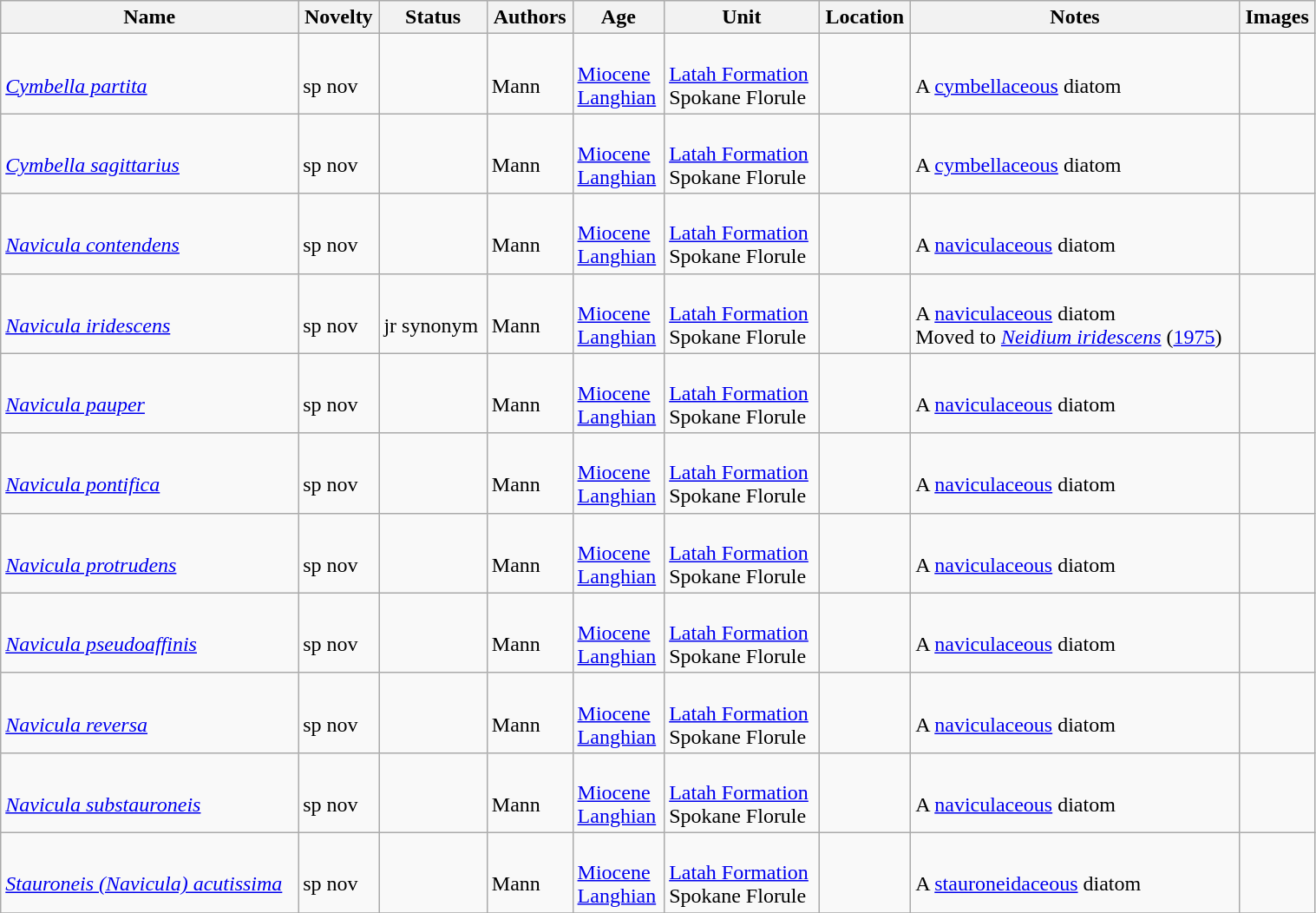<table class="wikitable sortable" align="center" width="80%">
<tr>
<th>Name</th>
<th>Novelty</th>
<th>Status</th>
<th>Authors</th>
<th>Age</th>
<th>Unit</th>
<th>Location</th>
<th>Notes</th>
<th>Images</th>
</tr>
<tr>
<td><br><em><a href='#'>Cymbella partita</a></em></td>
<td><br>sp nov</td>
<td></td>
<td><br>Mann</td>
<td><br><a href='#'>Miocene</a><br><a href='#'>Langhian</a></td>
<td><br><a href='#'>Latah Formation</a><br>Spokane Florule</td>
<td><br><br></td>
<td><br>A <a href='#'>cymbellaceous</a> diatom</td>
<td><br></td>
</tr>
<tr>
<td><br><em><a href='#'>Cymbella sagittarius</a></em></td>
<td><br>sp nov</td>
<td></td>
<td><br>Mann</td>
<td><br><a href='#'>Miocene</a><br><a href='#'>Langhian</a></td>
<td><br><a href='#'>Latah Formation</a><br>Spokane Florule</td>
<td><br><br></td>
<td><br>A <a href='#'>cymbellaceous</a> diatom</td>
<td><br></td>
</tr>
<tr>
<td><br><em><a href='#'>Navicula contendens</a></em></td>
<td><br>sp nov</td>
<td></td>
<td><br>Mann</td>
<td><br><a href='#'>Miocene</a><br><a href='#'>Langhian</a></td>
<td><br><a href='#'>Latah Formation</a><br>Spokane Florule</td>
<td><br><br></td>
<td><br>A <a href='#'>naviculaceous</a> diatom</td>
<td><br></td>
</tr>
<tr>
<td><br><em><a href='#'>Navicula iridescens</a></em></td>
<td><br>sp nov</td>
<td><br>jr synonym</td>
<td><br>Mann</td>
<td><br><a href='#'>Miocene</a><br><a href='#'>Langhian</a></td>
<td><br><a href='#'>Latah Formation</a><br>Spokane Florule</td>
<td><br><br></td>
<td><br>A <a href='#'>naviculaceous</a> diatom<br>Moved to <em><a href='#'>Neidium iridescens</a></em> (<a href='#'>1975</a>)</td>
<td><br></td>
</tr>
<tr>
<td><br><em><a href='#'>Navicula pauper</a></em></td>
<td><br>sp nov</td>
<td></td>
<td><br>Mann</td>
<td><br><a href='#'>Miocene</a><br><a href='#'>Langhian</a></td>
<td><br><a href='#'>Latah Formation</a><br>Spokane Florule</td>
<td><br><br></td>
<td><br>A <a href='#'>naviculaceous</a> diatom</td>
<td><br></td>
</tr>
<tr>
<td><br><em><a href='#'>Navicula pontifica</a></em></td>
<td><br>sp nov</td>
<td></td>
<td><br>Mann</td>
<td><br><a href='#'>Miocene</a><br><a href='#'>Langhian</a></td>
<td><br><a href='#'>Latah Formation</a><br>Spokane Florule</td>
<td><br><br></td>
<td><br>A <a href='#'>naviculaceous</a> diatom</td>
<td><br></td>
</tr>
<tr>
<td><br><em><a href='#'>Navicula protrudens</a></em></td>
<td><br>sp nov</td>
<td></td>
<td><br>Mann</td>
<td><br><a href='#'>Miocene</a><br><a href='#'>Langhian</a></td>
<td><br><a href='#'>Latah Formation</a><br>Spokane Florule</td>
<td><br><br></td>
<td><br>A <a href='#'>naviculaceous</a> diatom</td>
<td><br></td>
</tr>
<tr>
<td><br><em><a href='#'>Navicula pseudoaffinis</a></em></td>
<td><br>sp nov</td>
<td></td>
<td><br>Mann</td>
<td><br><a href='#'>Miocene</a><br><a href='#'>Langhian</a></td>
<td><br><a href='#'>Latah Formation</a><br>Spokane Florule</td>
<td><br><br></td>
<td><br>A <a href='#'>naviculaceous</a> diatom</td>
<td><br></td>
</tr>
<tr>
<td><br><em><a href='#'>Navicula reversa</a></em></td>
<td><br>sp nov</td>
<td></td>
<td><br>Mann</td>
<td><br><a href='#'>Miocene</a><br><a href='#'>Langhian</a></td>
<td><br><a href='#'>Latah Formation</a><br>Spokane Florule</td>
<td><br><br></td>
<td><br>A <a href='#'>naviculaceous</a> diatom</td>
<td><br></td>
</tr>
<tr>
<td><br><em><a href='#'>Navicula substauroneis</a></em></td>
<td><br>sp nov</td>
<td></td>
<td><br>Mann</td>
<td><br><a href='#'>Miocene</a><br><a href='#'>Langhian</a></td>
<td><br><a href='#'>Latah Formation</a><br>Spokane Florule</td>
<td><br><br></td>
<td><br>A <a href='#'>naviculaceous</a> diatom</td>
<td><br></td>
</tr>
<tr>
<td><br><em><a href='#'>Stauroneis (Navicula) acutissima</a></em></td>
<td><br>sp nov</td>
<td></td>
<td><br>Mann</td>
<td><br><a href='#'>Miocene</a><br><a href='#'>Langhian</a></td>
<td><br><a href='#'>Latah Formation</a><br>Spokane Florule</td>
<td><br><br></td>
<td><br>A <a href='#'>stauroneidaceous</a> diatom</td>
<td><br></td>
</tr>
<tr>
</tr>
</table>
